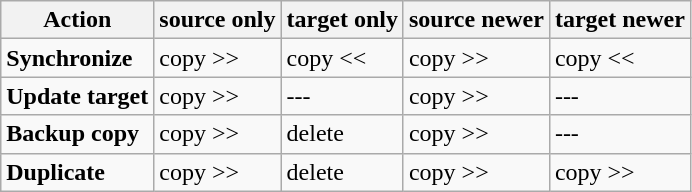<table class="wikitable">
<tr>
<th>Action</th>
<th>source only</th>
<th>target only</th>
<th>source newer</th>
<th>target newer</th>
</tr>
<tr>
<td><strong>Synchronize</strong></td>
<td>copy >></td>
<td>copy <<</td>
<td>copy >></td>
<td>copy <<</td>
</tr>
<tr>
<td><strong>Update target</strong></td>
<td>copy >></td>
<td>---</td>
<td>copy >></td>
<td>---</td>
</tr>
<tr>
<td><strong>Backup copy</strong></td>
<td>copy >></td>
<td>delete</td>
<td>copy >></td>
<td>---</td>
</tr>
<tr>
<td><strong>Duplicate</strong></td>
<td>copy >></td>
<td>delete</td>
<td>copy >></td>
<td>copy >></td>
</tr>
</table>
